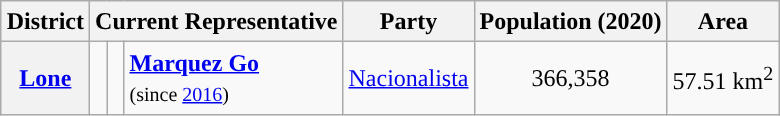<table class="wikitable sortable" style="margin: 1em auto; font-size:100%; line-height:20px; text-align:center">
<tr>
<th>District</th>
<th colspan="3">Current Representative</th>
<th>Party</th>
<th>Population (2020)</th>
<th>Area</th>
</tr>
<tr>
<th><a href='#'>Lone</a></th>
<td style="background:"></td>
<td></td>
<td style="text-align:left;"><strong><a href='#'>Marquez Go</a></strong><br><small>(since <a href='#'>2016</a>)</small></td>
<td><a href='#'>Nacionalista</a></td>
<td>366,358</td>
<td>57.51 km<sup>2</sup></td>
</tr>
</table>
